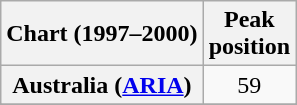<table class="wikitable sortable plainrowheaders" style="text-align:center">
<tr>
<th>Chart (1997–2000)</th>
<th>Peak<br>position</th>
</tr>
<tr>
<th scope="row">Australia (<a href='#'>ARIA</a>)</th>
<td>59</td>
</tr>
<tr>
</tr>
<tr>
</tr>
</table>
